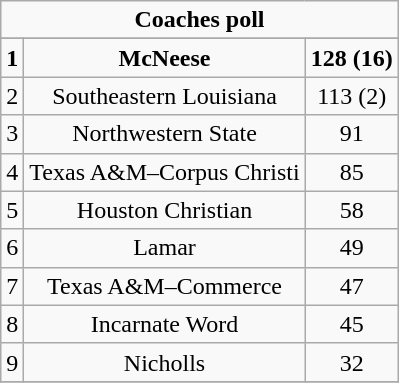<table class="wikitable">
<tr align="center">
<td align="center" Colspan="3"><strong>Coaches poll</strong></td>
</tr>
<tr align="center">
</tr>
<tr align="center">
<td><strong>1</strong></td>
<td><strong>McNeese</strong></td>
<td><strong>128 (16)</strong></td>
</tr>
<tr align="center">
<td>2</td>
<td>Southeastern Louisiana</td>
<td>113 (2)</td>
</tr>
<tr align="center">
<td>3</td>
<td>Northwestern State</td>
<td>91</td>
</tr>
<tr align="center">
<td>4</td>
<td>Texas A&M–Corpus Christi</td>
<td>85</td>
</tr>
<tr align="center">
<td>5</td>
<td>Houston Christian</td>
<td>58</td>
</tr>
<tr align="center">
<td>6</td>
<td>Lamar</td>
<td>49</td>
</tr>
<tr align="center">
<td>7</td>
<td>Texas A&M–Commerce</td>
<td>47</td>
</tr>
<tr align="center">
<td>8</td>
<td>Incarnate Word</td>
<td>45</td>
</tr>
<tr align="center">
<td>9</td>
<td>Nicholls</td>
<td>32</td>
</tr>
<tr align="center">
</tr>
</table>
